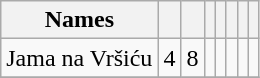<table class="wikitable sortable sticky-header">
<tr>
<th>Names</th>
<th></th>
<th></th>
<th></th>
<th></th>
<th></th>
<th></th>
<th></th>
</tr>
<tr>
<td>Jama na Vršiću</td>
<td>4</td>
<td>8</td>
<td></td>
<td></td>
<td></td>
<td></td>
<td></td>
</tr>
<tr>
</tr>
</table>
